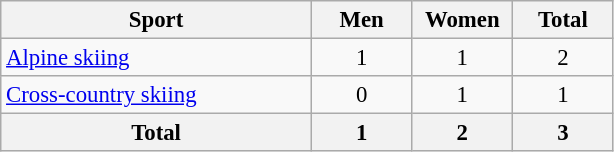<table class="wikitable" style="text-align:center; font-size: 95%">
<tr>
<th width=200>Sport</th>
<th width=60>Men</th>
<th width=60>Women</th>
<th width=60>Total</th>
</tr>
<tr>
<td align=left><a href='#'>Alpine skiing</a></td>
<td>1</td>
<td>1</td>
<td>2</td>
</tr>
<tr>
<td align=left><a href='#'>Cross-country skiing</a></td>
<td>0</td>
<td>1</td>
<td>1</td>
</tr>
<tr>
<th>Total</th>
<th>1</th>
<th>2</th>
<th>3</th>
</tr>
</table>
